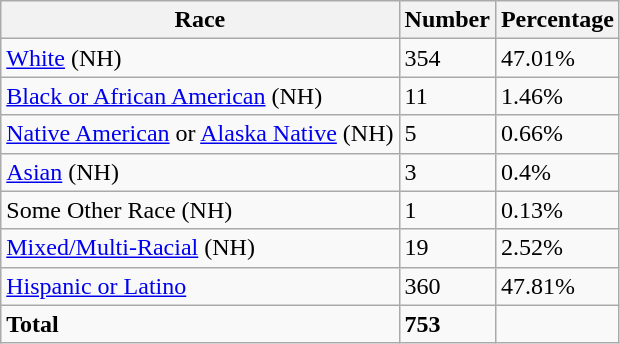<table class="wikitable">
<tr>
<th>Race</th>
<th>Number</th>
<th>Percentage</th>
</tr>
<tr>
<td><a href='#'>White</a> (NH)</td>
<td>354</td>
<td>47.01%</td>
</tr>
<tr>
<td><a href='#'>Black or African American</a> (NH)</td>
<td>11</td>
<td>1.46%</td>
</tr>
<tr>
<td><a href='#'>Native American</a> or <a href='#'>Alaska Native</a> (NH)</td>
<td>5</td>
<td>0.66%</td>
</tr>
<tr>
<td><a href='#'>Asian</a> (NH)</td>
<td>3</td>
<td>0.4%</td>
</tr>
<tr>
<td>Some Other Race (NH)</td>
<td>1</td>
<td>0.13%</td>
</tr>
<tr>
<td><a href='#'>Mixed/Multi-Racial</a> (NH)</td>
<td>19</td>
<td>2.52%</td>
</tr>
<tr>
<td><a href='#'>Hispanic or Latino</a></td>
<td>360</td>
<td>47.81%</td>
</tr>
<tr>
<td><strong>Total</strong></td>
<td><strong>753</strong></td>
<td></td>
</tr>
</table>
